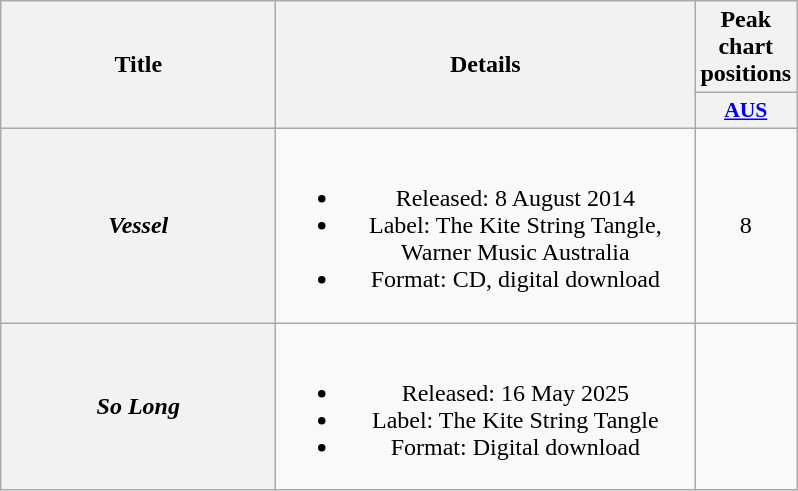<table class="wikitable plainrowheaders" style="text-align:center;">
<tr>
<th scope="col" rowspan="2" style="width:11em;">Title</th>
<th scope="col" rowspan="2" style="width:17em;">Details</th>
<th scope="col" colspan="1">Peak chart positions</th>
</tr>
<tr>
<th scope="col" style="width:3em;font-size:90%;"><a href='#'>AUS</a><br></th>
</tr>
<tr>
<th scope="row"><em>Vessel</em></th>
<td><br><ul><li>Released: 8 August 2014</li><li>Label: The Kite String Tangle, Warner Music Australia</li><li>Format: CD, digital download</li></ul></td>
<td>8</td>
</tr>
<tr>
<th scope="row"><em>So Long</em></th>
<td><br><ul><li>Released: 16 May 2025</li><li>Label: The Kite String Tangle</li><li>Format: Digital download</li></ul></td>
<td></td>
</tr>
</table>
